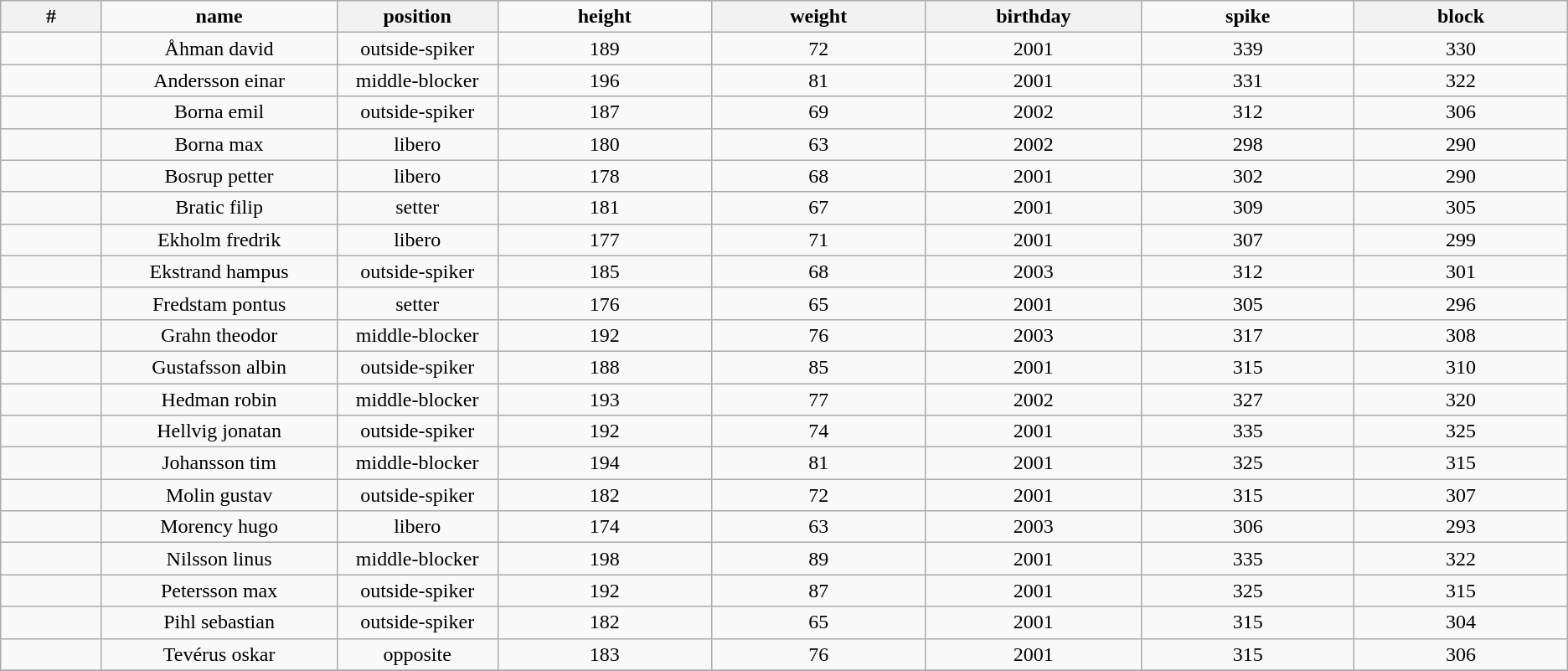<table Class="wikitable sortable" style="text-align:center;">
<tr>
<th Style="width:5em">#</th>
<td style="width:12em"><strong>name</strong></td>
<th Style="width:8em"><strong>position</strong></th>
<td style="width:11em"><strong>height</strong></td>
<th Style="width:11em"><strong>weight</strong></th>
<th Style="width:11em"><strong>birthday</strong></th>
<td style="width:11em"><strong>spike</strong></td>
<th Style="width:11em"><strong>block</strong></th>
</tr>
<tr>
<td></td>
<td>Åhman david</td>
<td>outside-spiker</td>
<td>189</td>
<td>72</td>
<td>2001</td>
<td>339</td>
<td>330</td>
</tr>
<tr>
<td></td>
<td>Andersson einar</td>
<td>middle-blocker</td>
<td>196</td>
<td>81</td>
<td>2001</td>
<td>331</td>
<td>322</td>
</tr>
<tr>
<td></td>
<td>Borna emil</td>
<td>outside-spiker</td>
<td>187</td>
<td>69</td>
<td>2002</td>
<td>312</td>
<td>306</td>
</tr>
<tr>
<td></td>
<td>Borna max</td>
<td>libero</td>
<td>180</td>
<td>63</td>
<td>2002</td>
<td>298</td>
<td>290</td>
</tr>
<tr>
<td></td>
<td>Bosrup petter</td>
<td>libero</td>
<td>178</td>
<td>68</td>
<td>2001</td>
<td>302</td>
<td>290</td>
</tr>
<tr>
<td></td>
<td>Bratic filip</td>
<td>setter</td>
<td>181</td>
<td>67</td>
<td>2001</td>
<td>309</td>
<td>305</td>
</tr>
<tr>
<td></td>
<td>Ekholm fredrik</td>
<td>libero</td>
<td>177</td>
<td>71</td>
<td>2001</td>
<td>307</td>
<td>299</td>
</tr>
<tr>
<td></td>
<td>Ekstrand hampus</td>
<td>outside-spiker</td>
<td>185</td>
<td>68</td>
<td>2003</td>
<td>312</td>
<td>301</td>
</tr>
<tr>
<td></td>
<td>Fredstam pontus</td>
<td>setter</td>
<td>176</td>
<td>65</td>
<td>2001</td>
<td>305</td>
<td>296</td>
</tr>
<tr>
<td></td>
<td>Grahn theodor</td>
<td>middle-blocker</td>
<td>192</td>
<td>76</td>
<td>2003</td>
<td>317</td>
<td>308</td>
</tr>
<tr>
<td></td>
<td>Gustafsson albin</td>
<td>outside-spiker</td>
<td>188</td>
<td>85</td>
<td>2001</td>
<td>315</td>
<td>310</td>
</tr>
<tr>
<td></td>
<td>Hedman robin</td>
<td>middle-blocker</td>
<td>193</td>
<td>77</td>
<td>2002</td>
<td>327</td>
<td>320</td>
</tr>
<tr>
<td></td>
<td>Hellvig jonatan</td>
<td>outside-spiker</td>
<td>192</td>
<td>74</td>
<td>2001</td>
<td>335</td>
<td>325</td>
</tr>
<tr>
<td></td>
<td>Johansson tim</td>
<td>middle-blocker</td>
<td>194</td>
<td>81</td>
<td>2001</td>
<td>325</td>
<td>315</td>
</tr>
<tr>
<td></td>
<td>Molin gustav</td>
<td>outside-spiker</td>
<td>182</td>
<td>72</td>
<td>2001</td>
<td>315</td>
<td>307</td>
</tr>
<tr>
<td></td>
<td>Morency hugo</td>
<td>libero</td>
<td>174</td>
<td>63</td>
<td>2003</td>
<td>306</td>
<td>293</td>
</tr>
<tr>
<td></td>
<td>Nilsson linus</td>
<td>middle-blocker</td>
<td>198</td>
<td>89</td>
<td>2001</td>
<td>335</td>
<td>322</td>
</tr>
<tr>
<td></td>
<td>Petersson max</td>
<td>outside-spiker</td>
<td>192</td>
<td>87</td>
<td>2001</td>
<td>325</td>
<td>315</td>
</tr>
<tr>
<td></td>
<td>Pihl sebastian</td>
<td>outside-spiker</td>
<td>182</td>
<td>65</td>
<td>2001</td>
<td>315</td>
<td>304</td>
</tr>
<tr>
<td></td>
<td>Tevérus oskar</td>
<td>opposite</td>
<td>183</td>
<td>76</td>
<td>2001</td>
<td>315</td>
<td>306</td>
</tr>
<tr>
</tr>
</table>
